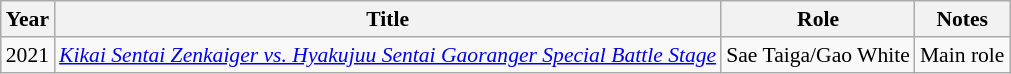<table class="wikitable" style="font-size: 90%;">
<tr>
<th>Year</th>
<th>Title</th>
<th>Role</th>
<th>Notes</th>
</tr>
<tr>
<td>2021</td>
<td><em><a href='#'>Kikai Sentai Zenkaiger vs. Hyakujuu Sentai Gaoranger Special Battle Stage</a></em></td>
<td>Sae Taiga/Gao White</td>
<td>Main role</td>
</tr>
</table>
